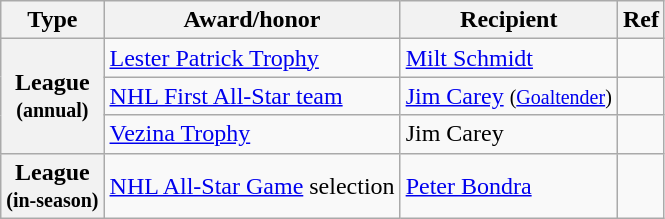<table class="wikitable">
<tr>
<th scope="col">Type</th>
<th scope="col">Award/honor</th>
<th scope="col">Recipient</th>
<th scope="col">Ref</th>
</tr>
<tr>
<th scope="row" rowspan="3">League<br><small>(annual)</small></th>
<td><a href='#'>Lester Patrick Trophy</a></td>
<td><a href='#'>Milt Schmidt</a></td>
<td></td>
</tr>
<tr>
<td><a href='#'>NHL First All-Star team</a></td>
<td><a href='#'>Jim Carey</a> <small>(<a href='#'>Goaltender</a>)</small></td>
<td></td>
</tr>
<tr>
<td><a href='#'>Vezina Trophy</a></td>
<td>Jim Carey</td>
<td></td>
</tr>
<tr>
<th scope="row">League<br><small>(in-season)</small></th>
<td><a href='#'>NHL All-Star Game</a> selection</td>
<td><a href='#'>Peter Bondra</a></td>
<td></td>
</tr>
</table>
